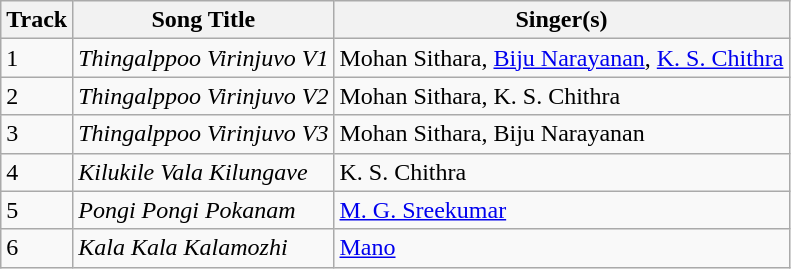<table class="wikitable">
<tr>
<th>Track</th>
<th>Song Title</th>
<th>Singer(s)</th>
</tr>
<tr>
<td>1</td>
<td><em>Thingalppoo Virinjuvo V1</em></td>
<td>Mohan Sithara, <a href='#'>Biju Narayanan</a>, <a href='#'>K. S. Chithra</a></td>
</tr>
<tr>
<td>2</td>
<td><em>Thingalppoo Virinjuvo V2</em></td>
<td>Mohan Sithara, K. S. Chithra</td>
</tr>
<tr>
<td>3</td>
<td><em>Thingalppoo Virinjuvo V3</em></td>
<td>Mohan Sithara, Biju Narayanan</td>
</tr>
<tr>
<td>4</td>
<td><em>Kilukile Vala Kilungave</em></td>
<td>K. S. Chithra</td>
</tr>
<tr>
<td>5</td>
<td><em>Pongi Pongi Pokanam</em></td>
<td><a href='#'>M. G. Sreekumar</a></td>
</tr>
<tr>
<td>6</td>
<td><em>Kala Kala Kalamozhi</em></td>
<td><a href='#'>Mano</a></td>
</tr>
</table>
